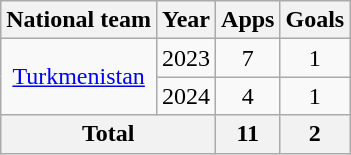<table class="wikitable" style="text-align:center">
<tr>
<th>National team</th>
<th>Year</th>
<th>Apps</th>
<th>Goals</th>
</tr>
<tr>
<td rowspan="2"><a href='#'>Turkmenistan</a></td>
<td>2023</td>
<td>7</td>
<td>1</td>
</tr>
<tr>
<td>2024</td>
<td>4</td>
<td>1</td>
</tr>
<tr>
<th colspan=2>Total</th>
<th>11</th>
<th>2</th>
</tr>
</table>
